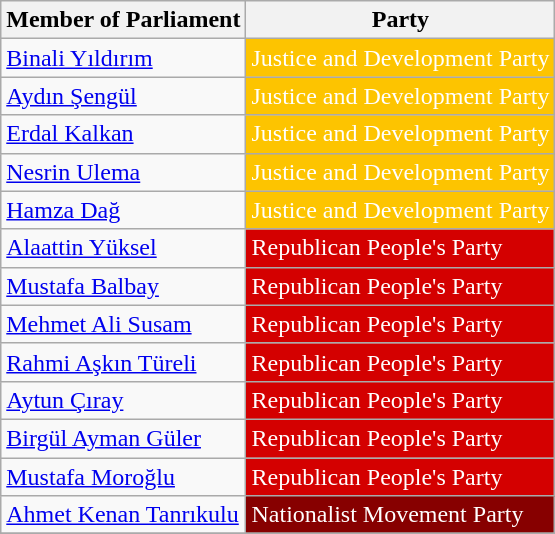<table class="wikitable">
<tr>
<th>Member of Parliament</th>
<th>Party</th>
</tr>
<tr>
<td><a href='#'>Binali Yıldırım</a></td>
<td style="background:#FDC400; color:white">Justice and Development Party</td>
</tr>
<tr>
<td><a href='#'>Aydın Şengül</a></td>
<td style="background:#FDC400; color:white">Justice and Development Party</td>
</tr>
<tr>
<td><a href='#'>Erdal Kalkan</a></td>
<td style="background:#FDC400; color:white">Justice and Development Party</td>
</tr>
<tr>
<td><a href='#'>Nesrin Ulema</a></td>
<td style="background:#FDC400; color:white">Justice and Development Party</td>
</tr>
<tr>
<td><a href='#'>Hamza Dağ</a></td>
<td style="background:#FDC400; color:white">Justice and Development Party</td>
</tr>
<tr>
<td><a href='#'>Alaattin Yüksel</a></td>
<td style="background:#D40000; color:white">Republican People's Party</td>
</tr>
<tr>
<td><a href='#'>Mustafa Balbay</a></td>
<td style="background:#D40000; color:white">Republican People's Party</td>
</tr>
<tr>
<td><a href='#'>Mehmet Ali Susam</a></td>
<td style="background:#D40000; color:white">Republican People's Party</td>
</tr>
<tr>
<td><a href='#'>Rahmi Aşkın Türeli</a></td>
<td style="background:#D40000; color:white">Republican People's Party</td>
</tr>
<tr>
<td><a href='#'>Aytun Çıray</a></td>
<td style="background:#D40000; color:white">Republican People's Party</td>
</tr>
<tr>
<td><a href='#'>Birgül Ayman Güler</a></td>
<td style="background:#D40000; color:white">Republican People's Party</td>
</tr>
<tr>
<td><a href='#'>Mustafa Moroğlu</a></td>
<td style="background:#D40000; color:white">Republican People's Party</td>
</tr>
<tr>
<td><a href='#'>Ahmet Kenan Tanrıkulu</a></td>
<td style="background:#870000; color:white">Nationalist Movement Party</td>
</tr>
<tr>
</tr>
</table>
